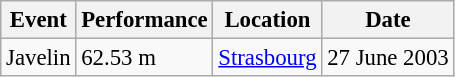<table class="wikitable" style="border-collapse: collapse; font-size: 95%;">
<tr>
<th scope="col">Event</th>
<th scope="col">Performance</th>
<th scope="col">Location</th>
<th scope="col">Date</th>
</tr>
<tr>
<td>Javelin</td>
<td>62.53 m</td>
<td><a href='#'>Strasbourg</a></td>
<td>27 June 2003</td>
</tr>
</table>
